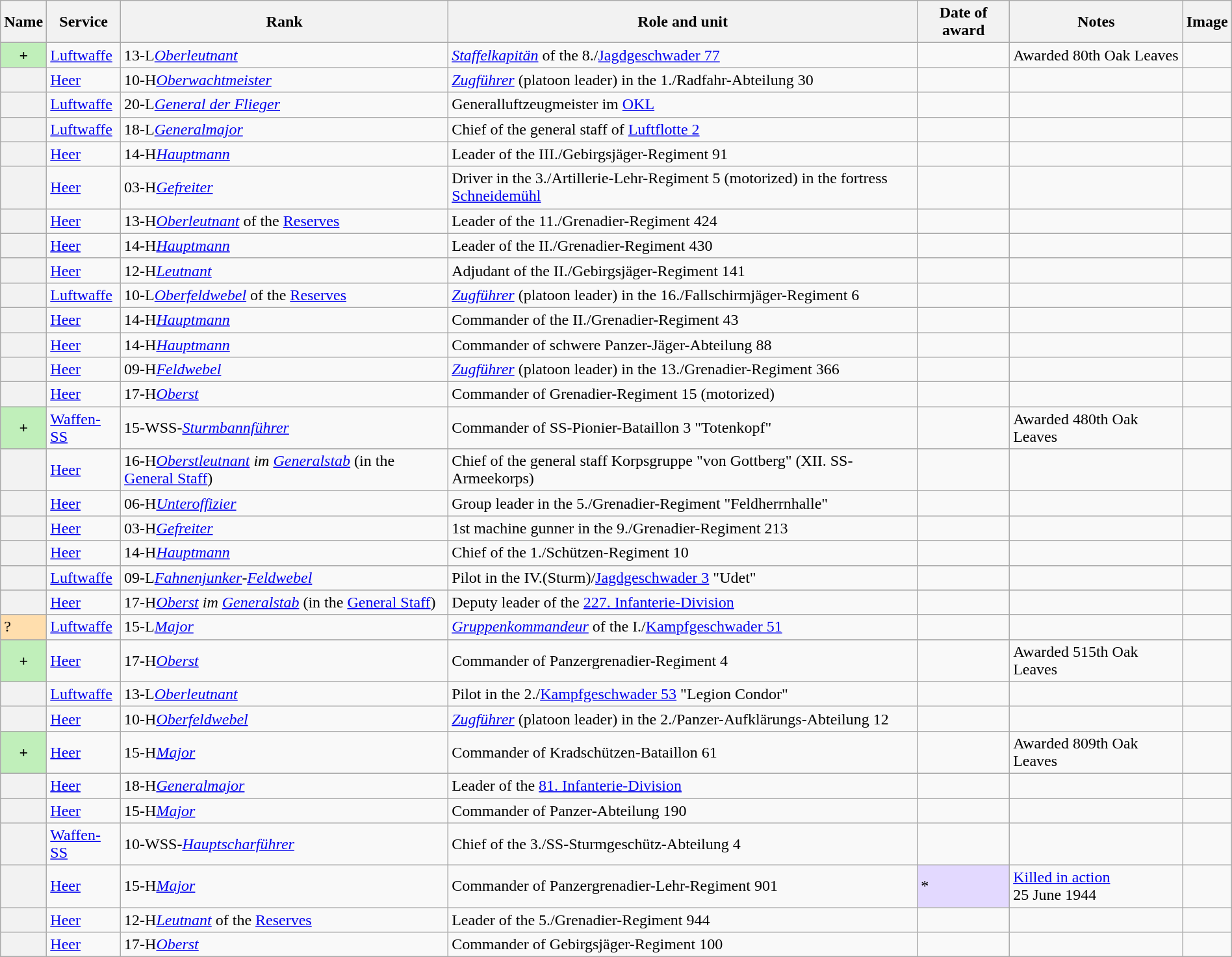<table class="wikitable plainrowheaders sortable" style="width:100%;">
<tr>
<th scope="col">Name</th>
<th scope="col">Service</th>
<th scope="col">Rank</th>
<th scope="col" class="unsortable">Role and unit</th>
<th scope="col">Date of award</th>
<th scope="col" class="unsortable">Notes</th>
<th scope="col" class="unsortable">Image</th>
</tr>
<tr>
<th scope="row" style="background:#C0EFBA" align="left">+</th>
<td><a href='#'>Luftwaffe</a></td>
<td><span>13-L</span><em><a href='#'>Oberleutnant</a></em></td>
<td><em><a href='#'>Staffelkapitän</a></em> of the 8./<a href='#'>Jagdgeschwader 77</a></td>
<td></td>
<td>Awarded 80th Oak Leaves </td>
<td></td>
</tr>
<tr>
<th scope="row"></th>
<td><a href='#'>Heer</a></td>
<td><span>10-H</span><em><a href='#'>Oberwachtmeister</a></em></td>
<td><em><a href='#'>Zugführer</a></em> (platoon leader) in the 1./Radfahr-Abteilung 30</td>
<td></td>
<td></td>
<td></td>
</tr>
<tr>
<th scope="row"></th>
<td><a href='#'>Luftwaffe</a></td>
<td><span>20-L</span><em><a href='#'>General der Flieger</a></em></td>
<td>Generalluftzeugmeister im <a href='#'>OKL</a></td>
<td></td>
<td></td>
<td></td>
</tr>
<tr>
<th scope="row"></th>
<td><a href='#'>Luftwaffe</a></td>
<td><span>18-L</span><em><a href='#'>Generalmajor</a></em></td>
<td>Chief of the general staff of <a href='#'>Luftflotte 2</a></td>
<td></td>
<td></td>
<td></td>
</tr>
<tr>
<th scope="row"></th>
<td><a href='#'>Heer</a></td>
<td><span>14-H</span><em><a href='#'>Hauptmann</a></em></td>
<td>Leader of the III./Gebirgsjäger-Regiment 91</td>
<td></td>
<td></td>
<td></td>
</tr>
<tr>
<th scope="row"></th>
<td><a href='#'>Heer</a></td>
<td><span>03-H</span><em><a href='#'>Gefreiter</a></em></td>
<td>Driver in the 3./Artillerie-Lehr-Regiment 5 (motorized) in the fortress <a href='#'>Schneidemühl</a></td>
<td></td>
<td></td>
<td></td>
</tr>
<tr>
<th scope="row"></th>
<td><a href='#'>Heer</a></td>
<td><span>13-H</span><em><a href='#'>Oberleutnant</a></em> of the <a href='#'>Reserves</a></td>
<td>Leader of the 11./Grenadier-Regiment 424</td>
<td></td>
<td></td>
<td></td>
</tr>
<tr>
<th scope="row"></th>
<td><a href='#'>Heer</a></td>
<td><span>14-H</span><em><a href='#'>Hauptmann</a></em></td>
<td>Leader of the II./Grenadier-Regiment 430</td>
<td></td>
<td></td>
<td></td>
</tr>
<tr>
<th scope="row"></th>
<td><a href='#'>Heer</a></td>
<td><span>12-H</span><em><a href='#'>Leutnant</a></em></td>
<td>Adjudant of the II./Gebirgsjäger-Regiment 141</td>
<td></td>
<td></td>
<td></td>
</tr>
<tr>
<th scope="row"></th>
<td><a href='#'>Luftwaffe</a></td>
<td><span>10-L</span><em><a href='#'>Oberfeldwebel</a></em> of the <a href='#'>Reserves</a></td>
<td><em><a href='#'>Zugführer</a></em> (platoon leader) in the 16./Fallschirmjäger-Regiment 6</td>
<td></td>
<td></td>
<td></td>
</tr>
<tr>
<th scope="row"></th>
<td><a href='#'>Heer</a></td>
<td><span>14-H</span><em><a href='#'>Hauptmann</a></em></td>
<td>Commander of the II./Grenadier-Regiment 43</td>
<td></td>
<td></td>
<td></td>
</tr>
<tr>
<th scope="row"></th>
<td><a href='#'>Heer</a></td>
<td><span>14-H</span><em><a href='#'>Hauptmann</a></em></td>
<td>Commander of schwere Panzer-Jäger-Abteilung 88</td>
<td></td>
<td></td>
<td></td>
</tr>
<tr>
<th scope="row"></th>
<td><a href='#'>Heer</a></td>
<td><span>09-H</span><em><a href='#'>Feldwebel</a></em></td>
<td><em><a href='#'>Zugführer</a></em> (platoon leader) in the 13./Grenadier-Regiment 366</td>
<td></td>
<td></td>
<td></td>
</tr>
<tr>
<th scope="row"></th>
<td><a href='#'>Heer</a></td>
<td><span>17-H</span><em><a href='#'>Oberst</a></em></td>
<td>Commander of Grenadier-Regiment 15 (motorized)</td>
<td></td>
<td></td>
<td></td>
</tr>
<tr>
<th scope="row" style="background:#C0EFBA" align="left">+</th>
<td><a href='#'>Waffen-SS</a></td>
<td><span>15-W</span>SS-<em><a href='#'>Sturmbannführer</a></em></td>
<td>Commander of SS-Pionier-Bataillon 3 "Totenkopf"</td>
<td></td>
<td>Awarded 480th Oak Leaves </td>
<td></td>
</tr>
<tr>
<th scope="row"></th>
<td><a href='#'>Heer</a></td>
<td><span>16-H</span><em><a href='#'>Oberstleutnant</a> im <a href='#'>Generalstab</a></em> (in the <a href='#'>General Staff</a>)</td>
<td>Chief of the general staff Korpsgruppe "von Gottberg" (XII. SS-Armeekorps)</td>
<td></td>
<td></td>
<td></td>
</tr>
<tr>
<th scope="row"></th>
<td><a href='#'>Heer</a></td>
<td><span>06-H</span><em><a href='#'>Unteroffizier</a></em></td>
<td>Group leader in the 5./Grenadier-Regiment "Feldherrnhalle"</td>
<td></td>
<td></td>
<td></td>
</tr>
<tr>
<th scope="row"></th>
<td><a href='#'>Heer</a></td>
<td><span>03-H</span><em><a href='#'>Gefreiter</a></em></td>
<td>1st machine gunner in the 9./Grenadier-Regiment 213</td>
<td></td>
<td></td>
<td></td>
</tr>
<tr>
<th scope="row"></th>
<td><a href='#'>Heer</a></td>
<td><span>14-H</span><em><a href='#'>Hauptmann</a></em></td>
<td>Chief of the 1./Schützen-Regiment 10</td>
<td></td>
<td></td>
<td></td>
</tr>
<tr>
<th scope="row"></th>
<td><a href='#'>Luftwaffe</a></td>
<td><span>09-L</span><em><a href='#'>Fahnenjunker</a></em>-<em><a href='#'>Feldwebel</a></em></td>
<td>Pilot in the IV.(Sturm)/<a href='#'>Jagdgeschwader 3</a> "Udet"</td>
<td></td>
<td></td>
<td></td>
</tr>
<tr>
<th scope="row"></th>
<td><a href='#'>Heer</a></td>
<td><span>17-H</span><em><a href='#'>Oberst</a> im <a href='#'>Generalstab</a></em> (in the <a href='#'>General Staff</a>)</td>
<td>Deputy leader of the <a href='#'>227. Infanterie-Division</a></td>
<td></td>
<td></td>
<td></td>
</tr>
<tr>
<td style="background:#ffdead;" ! scope="row">?</td>
<td><a href='#'>Luftwaffe</a></td>
<td><span>15-L</span><em><a href='#'>Major</a></em></td>
<td><em><a href='#'>Gruppenkommandeur</a></em> of the I./<a href='#'>Kampfgeschwader 51</a></td>
<td></td>
<td></td>
<td></td>
</tr>
<tr>
<th scope="row" style="background:#C0EFBA" align="left">+</th>
<td><a href='#'>Heer</a></td>
<td><span>17-H</span><em><a href='#'>Oberst</a></em></td>
<td>Commander of Panzergrenadier-Regiment 4</td>
<td></td>
<td>Awarded 515th Oak Leaves </td>
<td></td>
</tr>
<tr>
<th scope="row"></th>
<td><a href='#'>Luftwaffe</a></td>
<td><span>13-L</span><em><a href='#'>Oberleutnant</a></em></td>
<td>Pilot in the 2./<a href='#'>Kampfgeschwader 53</a> "Legion Condor"</td>
<td></td>
<td></td>
<td></td>
</tr>
<tr>
<th scope="row"></th>
<td><a href='#'>Heer</a></td>
<td><span>10-H</span><em><a href='#'>Oberfeldwebel</a></em></td>
<td><em><a href='#'>Zugführer</a></em> (platoon leader) in the 2./Panzer-Aufklärungs-Abteilung 12</td>
<td></td>
<td></td>
<td></td>
</tr>
<tr>
<th scope="row" style="background:#C0EFBA" align="left">+</th>
<td><a href='#'>Heer</a></td>
<td><span>15-H</span><em><a href='#'>Major</a></em></td>
<td>Commander of Kradschützen-Bataillon 61</td>
<td></td>
<td>Awarded 809th Oak Leaves </td>
<td></td>
</tr>
<tr>
<th scope="row"></th>
<td><a href='#'>Heer</a></td>
<td><span>18-H</span><em><a href='#'>Generalmajor</a></em></td>
<td>Leader of the <a href='#'>81. Infanterie-Division</a></td>
<td></td>
<td></td>
<td></td>
</tr>
<tr>
<th scope="row"></th>
<td><a href='#'>Heer</a></td>
<td><span>15-H</span><em><a href='#'>Major</a></em></td>
<td>Commander of Panzer-Abteilung 190</td>
<td></td>
<td></td>
<td></td>
</tr>
<tr>
<th scope="row"></th>
<td><a href='#'>Waffen-SS</a></td>
<td><span>10-W</span>SS-<em><a href='#'>Hauptscharführer</a></em></td>
<td>Chief of the 3./SS-Sturmgeschütz-Abteilung 4</td>
<td></td>
<td></td>
<td></td>
</tr>
<tr>
<th scope="row"></th>
<td><a href='#'>Heer</a></td>
<td><span>15-H</span><em><a href='#'>Major</a></em></td>
<td>Commander of Panzergrenadier-Lehr-Regiment 901</td>
<td style="background:#e3d9ff;" align="left">*</td>
<td><a href='#'>Killed in action</a> 25 June 1944</td>
<td></td>
</tr>
<tr>
<th scope="row"></th>
<td><a href='#'>Heer</a></td>
<td><span>12-H</span><em><a href='#'>Leutnant</a></em> of the <a href='#'>Reserves</a></td>
<td>Leader of the 5./Grenadier-Regiment 944</td>
<td></td>
<td></td>
<td></td>
</tr>
<tr>
<th scope="row"></th>
<td><a href='#'>Heer</a></td>
<td><span>17-H</span><em><a href='#'>Oberst</a></em></td>
<td>Commander of Gebirgsjäger-Regiment 100</td>
<td></td>
<td></td>
<td></td>
</tr>
</table>
